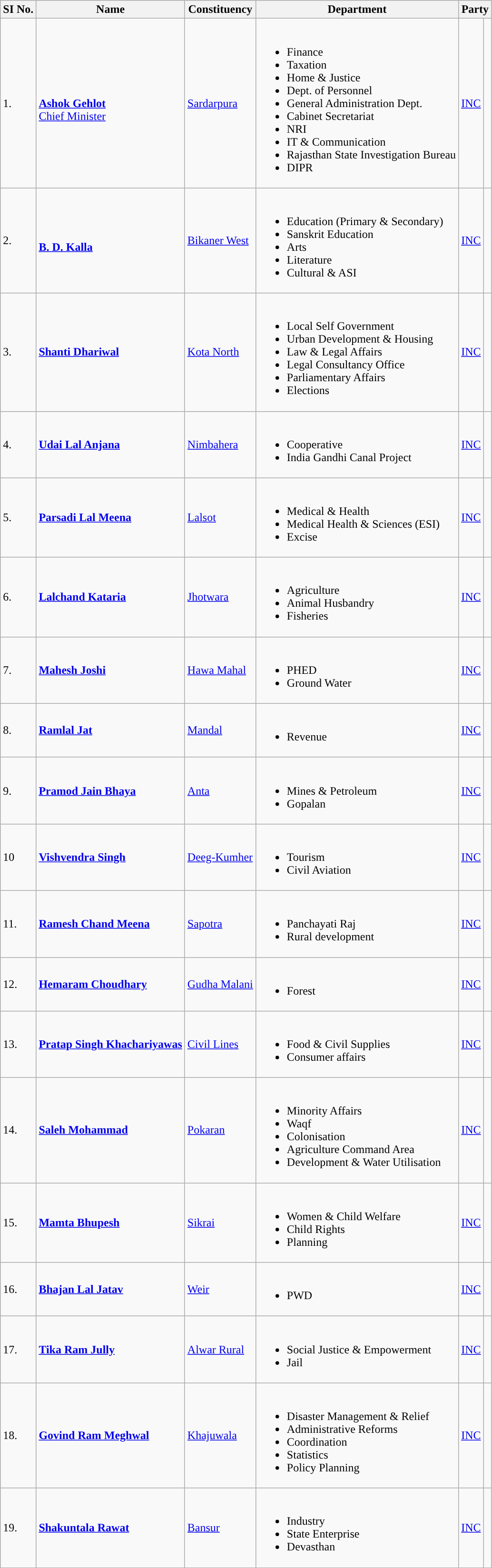<table class="wikitable">
<tr>
<th>SI No.</th>
<th>Name</th>
<th>Constituency</th>
<th>Department</th>
<th colspan="2" scope="col">Party</th>
</tr>
<tr>
<td>1.</td>
<td> <br> <strong><a href='#'>Ashok Gehlot</a></strong><br><a href='#'>Chief Minister</a></td>
<td><a href='#'>Sardarpura</a></td>
<td><br><ul><li>Finance</li><li>Taxation</li><li>Home & Justice</li><li>Dept. of Personnel</li><li>General Administration Dept.</li><li>Cabinet Secretariat</li><li>NRI</li><li>IT & Communication</li><li>Rajasthan State Investigation Bureau</li><li>DIPR</li></ul></td>
<td><a href='#'>INC</a></td>
<td width="4px" style="background-color: "></td>
</tr>
<tr>
<td>2.</td>
<td><br><strong><a href='#'>B. D. Kalla</a></strong></td>
<td><a href='#'>Bikaner West</a></td>
<td><br><ul><li>Education (Primary & Secondary)</li><li>Sanskrit Education</li><li>Arts</li><li>Literature</li><li>Cultural & ASI</li></ul></td>
<td><a href='#'>INC</a></td>
<td width="4px" style="background-color: "></td>
</tr>
<tr>
<td>3.</td>
<td><strong><a href='#'>Shanti Dhariwal</a></strong></td>
<td><a href='#'>Kota North</a></td>
<td><br><ul><li>Local Self Government</li><li>Urban Development & Housing</li><li>Law & Legal Affairs</li><li>Legal Consultancy Office</li><li>Parliamentary Affairs</li><li>Elections</li></ul></td>
<td><a href='#'>INC</a></td>
<td width="4px" style="background-color: "></td>
</tr>
<tr>
<td>4.</td>
<td><strong><a href='#'>Udai Lal Anjana</a></strong></td>
<td><a href='#'>Nimbahera</a></td>
<td><br><ul><li>Cooperative</li><li>India Gandhi Canal Project</li></ul></td>
<td><a href='#'>INC</a></td>
<td width="4px" style="background-color: "></td>
</tr>
<tr>
<td>5.</td>
<td><strong><a href='#'>Parsadi Lal Meena</a></strong></td>
<td><a href='#'>Lalsot</a></td>
<td><br><ul><li>Medical & Health</li><li>Medical Health & Sciences (ESI)</li><li>Excise</li></ul></td>
<td><a href='#'>INC</a></td>
<td width="4px" style="background-color: "></td>
</tr>
<tr>
<td>6.</td>
<td><strong><a href='#'>Lalchand Kataria</a></strong></td>
<td><a href='#'>Jhotwara</a></td>
<td><br><ul><li>Agriculture</li><li>Animal Husbandry</li><li>Fisheries</li></ul></td>
<td><a href='#'>INC</a></td>
<td width="4px" style="background-color: "></td>
</tr>
<tr>
<td>7.</td>
<td><strong><a href='#'>Mahesh Joshi</a></strong></td>
<td><a href='#'>Hawa Mahal</a></td>
<td><br><ul><li>PHED</li><li>Ground Water</li></ul></td>
<td><a href='#'>INC</a></td>
<td width="4px" style="background-color: "></td>
</tr>
<tr>
<td>8.</td>
<td><strong><a href='#'>Ramlal Jat</a></strong></td>
<td><a href='#'>Mandal</a></td>
<td><br><ul><li>Revenue</li></ul></td>
<td><a href='#'>INC</a></td>
<td width="4px" style="background-color: "></td>
</tr>
<tr>
<td>9.</td>
<td><strong><a href='#'>Pramod Jain Bhaya</a></strong></td>
<td><a href='#'>Anta</a></td>
<td><br><ul><li>Mines & Petroleum</li><li>Gopalan</li></ul></td>
<td><a href='#'>INC</a></td>
<td width="4px" style="background-color: "></td>
</tr>
<tr>
<td>10</td>
<td><strong><a href='#'>Vishvendra Singh</a></strong></td>
<td><a href='#'>Deeg-Kumher</a></td>
<td><br><ul><li>Tourism</li><li>Civil Aviation</li></ul></td>
<td><a href='#'>INC</a></td>
<td width="4px" style="background-color: "></td>
</tr>
<tr>
<td>11.</td>
<td><strong><a href='#'>Ramesh Chand Meena</a></strong></td>
<td><a href='#'>Sapotra</a></td>
<td><br><ul><li>Panchayati Raj</li><li>Rural development</li></ul></td>
<td><a href='#'>INC</a></td>
<td width="4px" style="background-color: "></td>
</tr>
<tr>
<td>12.</td>
<td><strong><a href='#'>Hemaram Choudhary</a></strong></td>
<td><a href='#'>Gudha Malani</a></td>
<td><br><ul><li>Forest</li></ul></td>
<td><a href='#'>INC</a></td>
<td width="4px" style="background-color: "></td>
</tr>
<tr>
<td>13.</td>
<td><strong><a href='#'>Pratap Singh Khachariyawas</a></strong></td>
<td><a href='#'>Civil Lines</a></td>
<td><br><ul><li>Food & Civil Supplies</li><li>Consumer affairs</li></ul></td>
<td><a href='#'>INC</a></td>
<td width="4px" style="background-color: "></td>
</tr>
<tr>
<td>14.</td>
<td><strong><a href='#'>Saleh Mohammad</a></strong></td>
<td><a href='#'>Pokaran</a></td>
<td><br><ul><li>Minority Affairs</li><li>Waqf</li><li>Colonisation</li><li>Agriculture Command Area</li><li>Development & Water Utilisation</li></ul></td>
<td><a href='#'>INC</a></td>
<td width="4px" style="background-color: "></td>
</tr>
<tr>
<td>15.</td>
<td><strong><a href='#'>Mamta Bhupesh</a></strong></td>
<td><a href='#'>Sikrai</a></td>
<td><br><ul><li>Women & Child Welfare</li><li>Child Rights</li><li>Planning</li></ul></td>
<td><a href='#'>INC</a></td>
<td width="4px" style="background-color: "></td>
</tr>
<tr>
<td>16.</td>
<td><strong><a href='#'>Bhajan Lal Jatav</a></strong></td>
<td><a href='#'>Weir</a></td>
<td><br><ul><li>PWD</li></ul></td>
<td><a href='#'>INC</a></td>
<td width="4px" style="background-color: "></td>
</tr>
<tr>
<td>17.</td>
<td><strong><a href='#'>Tika Ram Jully</a></strong></td>
<td><a href='#'>Alwar Rural</a></td>
<td><br><ul><li>Social Justice & Empowerment</li><li>Jail</li></ul></td>
<td><a href='#'>INC</a></td>
<td width="4px" style="background-color: "></td>
</tr>
<tr>
<td>18.</td>
<td><strong><a href='#'>Govind Ram Meghwal</a></strong></td>
<td><a href='#'>Khajuwala</a></td>
<td><br><ul><li>Disaster Management & Relief</li><li>Administrative Reforms</li><li>Coordination</li><li>Statistics</li><li>Policy Planning</li></ul></td>
<td><a href='#'>INC</a></td>
<td width="4px" style="background-color: "></td>
</tr>
<tr>
<td>19.</td>
<td><strong><a href='#'>Shakuntala Rawat</a></strong></td>
<td><a href='#'>Bansur</a></td>
<td><br><ul><li>Industry</li><li>State Enterprise</li><li>Devasthan</li></ul></td>
<td><a href='#'>INC</a></td>
<td width="4px" style="background-color: "></td>
</tr>
</table>
